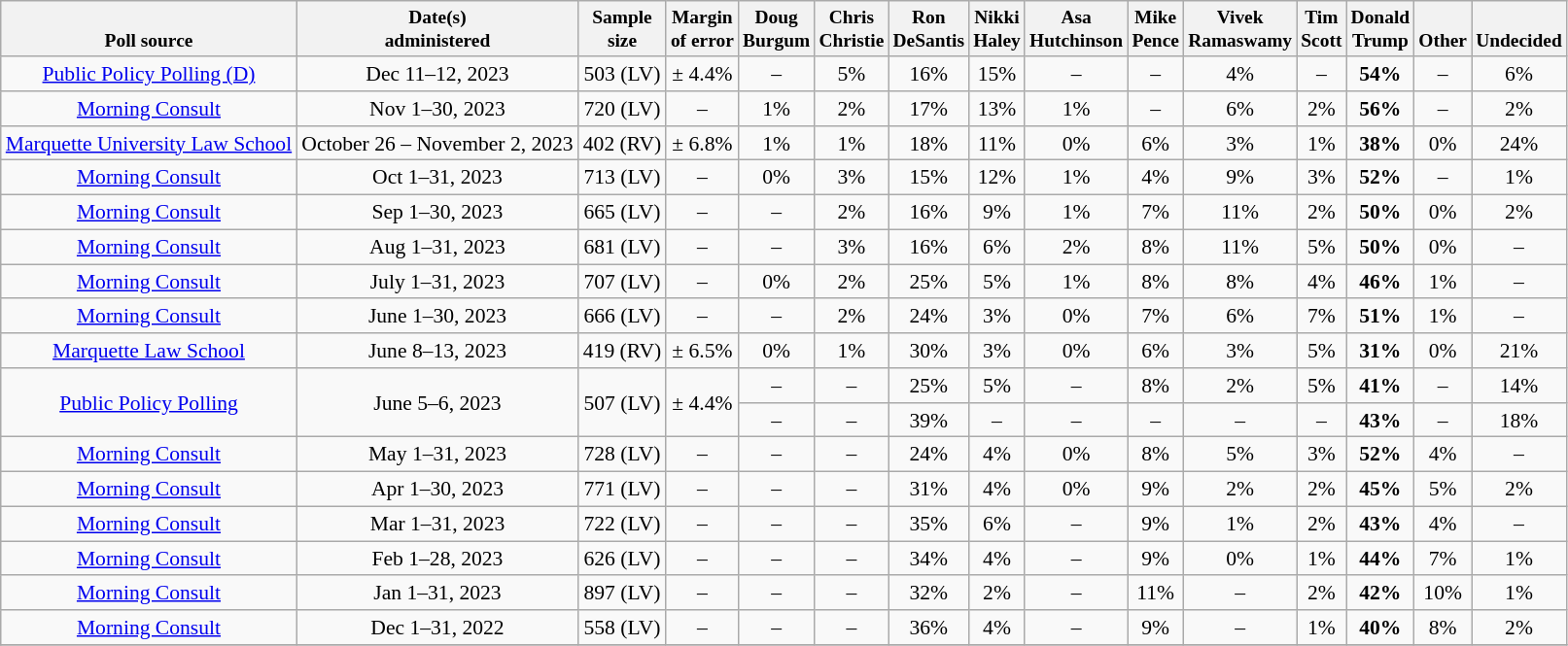<table class="wikitable mw-datatable" style="font-size:90%;text-align:center;">
<tr valign=bottom style="font-size:90%;">
<th>Poll source</th>
<th>Date(s)<br>administered</th>
<th>Sample<br>size</th>
<th>Margin<br>of error</th>
<th>Doug<br>Burgum</th>
<th>Chris<br>Christie</th>
<th>Ron<br>DeSantis</th>
<th>Nikki<br>Haley</th>
<th>Asa<br>Hutchinson</th>
<th>Mike<br>Pence</th>
<th>Vivek<br>Ramaswamy</th>
<th>Tim<br>Scott</th>
<th>Donald<br>Trump</th>
<th>Other</th>
<th>Undecided</th>
</tr>
<tr>
<td><a href='#'>Public Policy Polling (D)</a></td>
<td>Dec 11–12, 2023</td>
<td>503 (LV)</td>
<td>± 4.4%</td>
<td>–</td>
<td>5%</td>
<td>16%</td>
<td>15%</td>
<td>–</td>
<td>–</td>
<td>4%</td>
<td>–</td>
<td><strong>54%</strong></td>
<td>–</td>
<td>6%</td>
</tr>
<tr>
<td><a href='#'>Morning Consult</a></td>
<td>Nov 1–30, 2023</td>
<td>720 (LV)</td>
<td>–</td>
<td>1%</td>
<td>2%</td>
<td>17%</td>
<td>13%</td>
<td>1%</td>
<td>–</td>
<td>6%</td>
<td>2%</td>
<td><strong>56%</strong></td>
<td>–</td>
<td>2%</td>
</tr>
<tr>
<td><a href='#'>Marquette University Law School</a></td>
<td data-sort-value="2023-06-13">October 26 – November 2, 2023</td>
<td>402 (RV)</td>
<td>± 6.8%</td>
<td>1%</td>
<td>1%</td>
<td>18%</td>
<td>11%</td>
<td>0%</td>
<td>6%</td>
<td>3%</td>
<td>1%</td>
<td><strong>38%</strong></td>
<td>0%</td>
<td>24%</td>
</tr>
<tr>
<td><a href='#'>Morning Consult</a></td>
<td>Oct 1–31, 2023</td>
<td>713 (LV)</td>
<td>–</td>
<td>0%</td>
<td>3%</td>
<td>15%</td>
<td>12%</td>
<td>1%</td>
<td>4%</td>
<td>9%</td>
<td>3%</td>
<td><strong>52%</strong></td>
<td>–</td>
<td>1%</td>
</tr>
<tr>
<td><a href='#'>Morning Consult</a></td>
<td>Sep 1–30, 2023</td>
<td>665 (LV)</td>
<td>–</td>
<td>–</td>
<td>2%</td>
<td>16%</td>
<td>9%</td>
<td>1%</td>
<td>7%</td>
<td>11%</td>
<td>2%</td>
<td><strong>50%</strong></td>
<td>0%</td>
<td>2%</td>
</tr>
<tr>
<td><a href='#'>Morning Consult</a></td>
<td>Aug 1–31, 2023</td>
<td>681 (LV)</td>
<td>–</td>
<td>–</td>
<td>3%</td>
<td>16%</td>
<td>6%</td>
<td>2%</td>
<td>8%</td>
<td>11%</td>
<td>5%</td>
<td><strong>50%</strong></td>
<td>0%</td>
<td>–</td>
</tr>
<tr>
<td><a href='#'>Morning Consult</a></td>
<td>July 1–31, 2023</td>
<td>707 (LV)</td>
<td>–</td>
<td>0%</td>
<td>2%</td>
<td>25%</td>
<td>5%</td>
<td>1%</td>
<td>8%</td>
<td>8%</td>
<td>4%</td>
<td><strong>46%</strong></td>
<td>1%</td>
<td>–</td>
</tr>
<tr>
<td><a href='#'>Morning Consult</a></td>
<td>June 1–30, 2023</td>
<td>666 (LV)</td>
<td>–</td>
<td>–</td>
<td>2%</td>
<td>24%</td>
<td>3%</td>
<td>0%</td>
<td>7%</td>
<td>6%</td>
<td>7%</td>
<td><strong>51%</strong></td>
<td>1%</td>
<td>–</td>
</tr>
<tr>
<td><a href='#'>Marquette Law School</a></td>
<td data-sort-value="2023-06-13">June 8–13, 2023</td>
<td>419 (RV)</td>
<td>± 6.5%</td>
<td>0%</td>
<td>1%</td>
<td>30%</td>
<td>3%</td>
<td>0%</td>
<td>6%</td>
<td>3%</td>
<td>5%</td>
<td><strong>31%</strong></td>
<td>0%</td>
<td>21%</td>
</tr>
<tr>
<td rowspan="2"><a href='#'>Public Policy Polling</a></td>
<td rowspan="2">June 5–6, 2023</td>
<td rowspan="2">507 (LV)</td>
<td rowspan="2">± 4.4%</td>
<td>–</td>
<td>–</td>
<td>25%</td>
<td>5%</td>
<td>–</td>
<td>8%</td>
<td>2%</td>
<td>5%</td>
<td><strong>41%</strong></td>
<td>–</td>
<td>14%</td>
</tr>
<tr>
<td>–</td>
<td>–</td>
<td>39%</td>
<td>–</td>
<td>–</td>
<td>–</td>
<td>–</td>
<td>–</td>
<td><strong>43%</strong></td>
<td>–</td>
<td>18%</td>
</tr>
<tr>
<td><a href='#'>Morning Consult</a></td>
<td>May 1–31, 2023</td>
<td>728 (LV)</td>
<td>–</td>
<td>–</td>
<td>–</td>
<td>24%</td>
<td>4%</td>
<td>0%</td>
<td>8%</td>
<td>5%</td>
<td>3%</td>
<td><strong>52%</strong></td>
<td>4%</td>
<td>–</td>
</tr>
<tr>
<td><a href='#'>Morning Consult</a></td>
<td>Apr 1–30, 2023</td>
<td>771 (LV)</td>
<td>–</td>
<td>–</td>
<td>–</td>
<td>31%</td>
<td>4%</td>
<td>0%</td>
<td>9%</td>
<td>2%</td>
<td>2%</td>
<td><strong>45%</strong></td>
<td>5%</td>
<td>2%</td>
</tr>
<tr>
<td><a href='#'>Morning Consult</a></td>
<td>Mar 1–31, 2023</td>
<td>722 (LV)</td>
<td>–</td>
<td>–</td>
<td>–</td>
<td>35%</td>
<td>6%</td>
<td>–</td>
<td>9%</td>
<td>1%</td>
<td>2%</td>
<td><strong>43%</strong></td>
<td>4%</td>
<td>–</td>
</tr>
<tr>
<td><a href='#'>Morning Consult</a></td>
<td>Feb 1–28, 2023</td>
<td>626 (LV)</td>
<td>–</td>
<td>–</td>
<td>–</td>
<td>34%</td>
<td>4%</td>
<td>–</td>
<td>9%</td>
<td>0%</td>
<td>1%</td>
<td><strong>44%</strong></td>
<td>7%</td>
<td>1%</td>
</tr>
<tr>
<td><a href='#'>Morning Consult</a></td>
<td>Jan 1–31, 2023</td>
<td>897 (LV)</td>
<td>–</td>
<td>–</td>
<td>–</td>
<td>32%</td>
<td>2%</td>
<td>–</td>
<td>11%</td>
<td>–</td>
<td>2%</td>
<td><strong>42%</strong></td>
<td>10%</td>
<td>1%</td>
</tr>
<tr>
<td><a href='#'>Morning Consult</a></td>
<td>Dec 1–31, 2022</td>
<td>558 (LV)</td>
<td>–</td>
<td>–</td>
<td>–</td>
<td>36%</td>
<td>4%</td>
<td>–</td>
<td>9%</td>
<td>–</td>
<td>1%</td>
<td><strong>40%</strong></td>
<td>8%</td>
<td>2%</td>
</tr>
<tr>
</tr>
</table>
